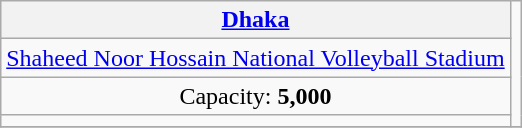<table class="wikitable" style="text-align:center; margin:0.2em auto;">
<tr>
<th><a href='#'>Dhaka</a></th>
<td rowspan="4"></td>
</tr>
<tr>
<td><a href='#'>Shaheed Noor Hossain National Volleyball Stadium</a></td>
</tr>
<tr>
<td>Capacity: <strong>5,000</strong></td>
</tr>
<tr>
<td></td>
</tr>
<tr>
</tr>
</table>
